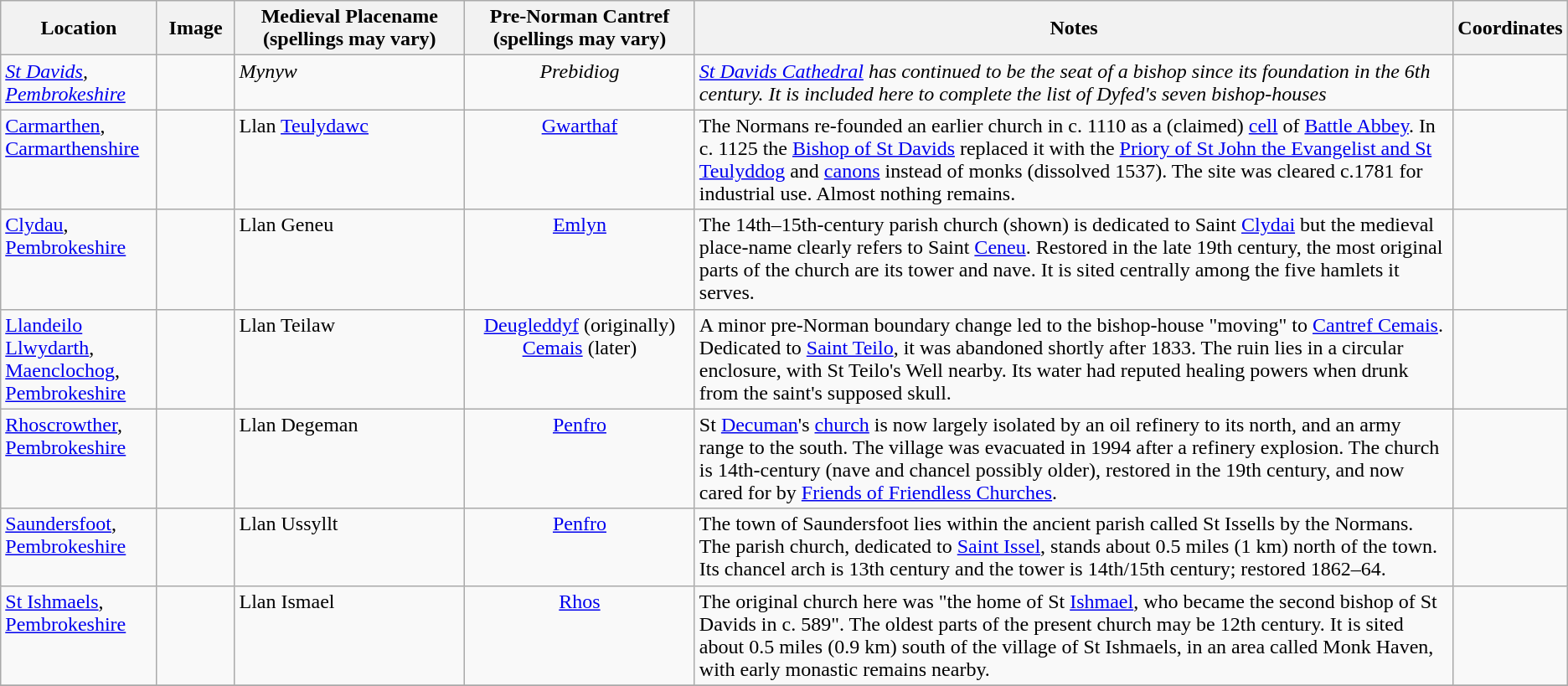<table class="wikitable">
<tr>
<th width=10%>Location</th>
<th width=5%>Image</th>
<th width=15%>Medieval Placename (spellings may vary)</th>
<th width=15%>Pre-Norman Cantref (spellings may vary)</th>
<th width=50%>Notes</th>
<th width=5%>Coordinates</th>
</tr>
<tr valign=top style="font-style:italic">
<td><a href='#'>St Davids</a>, <a href='#'>Pembrokeshire</a></td>
<td></td>
<td>Mynyw</td>
<td style="text-align:center">Prebidiog</td>
<td><a href='#'>St Davids Cathedral</a> has continued to be the seat of a bishop since its foundation in the 6th century. It is included here to complete the list of Dyfed's seven bishop-houses</td>
<td style="font-size:smaller"></td>
</tr>
<tr valign=top>
<td><a href='#'>Carmarthen</a>, <a href='#'>Carmarthenshire</a></td>
<td></td>
<td>Llan <a href='#'>Teulydawc</a></td>
<td style="text-align:center"><a href='#'>Gwarthaf</a></td>
<td>The Normans re-founded an earlier church in c. 1110 as a (claimed) <a href='#'>cell</a> of <a href='#'>Battle Abbey</a>. In c. 1125 the <a href='#'>Bishop of St Davids</a> replaced it with the <a href='#'>Priory of St John the Evangelist and St Teulyddog</a> and <a href='#'>canons</a> instead of monks (dissolved 1537). The site was cleared c.1781 for industrial use. Almost nothing remains.</td>
<td style="font-size:smaller"></td>
</tr>
<tr valign=top>
<td><a href='#'>Clydau</a>, <a href='#'>Pembrokeshire</a></td>
<td></td>
<td>Llan Geneu</td>
<td style="text-align:center"><a href='#'>Emlyn</a></td>
<td>The 14th–15th-century parish church (shown) is dedicated to Saint <a href='#'>Clydai</a> but the medieval place-name clearly refers to Saint <a href='#'>Ceneu</a>. Restored in the late 19th century, the most original parts of the church are its tower and nave. It is sited centrally among the five hamlets it serves.</td>
<td style="font-size:smaller"></td>
</tr>
<tr valign=top>
<td><a href='#'>Llandeilo Llwydarth</a>, <a href='#'>Maenclochog</a>, <a href='#'>Pembrokeshire</a></td>
<td></td>
<td>Llan Teilaw</td>
<td style="text-align:center"><a href='#'>Deugleddyf</a> (originally) <a href='#'>Cemais</a> (later)</td>
<td>A minor pre-Norman boundary change led to the bishop-house "moving" to <a href='#'>Cantref Cemais</a>. Dedicated to <a href='#'>Saint Teilo</a>, it was abandoned shortly after 1833. The ruin lies in a circular enclosure, with St Teilo's Well nearby. Its water had reputed healing powers when drunk from the saint's supposed skull.</td>
<td style="font-size:smaller"></td>
</tr>
<tr valign=top>
<td><a href='#'>Rhoscrowther</a>, <a href='#'>Pembrokeshire</a></td>
<td></td>
<td>Llan Degeman</td>
<td style="text-align:center"><a href='#'>Penfro</a></td>
<td>St <a href='#'>Decuman</a>'s <a href='#'>church</a> is now largely isolated by an oil refinery to its north, and an army range to the south. The village was evacuated in 1994 after a refinery explosion. The church is 14th-century (nave and chancel possibly older), restored in the 19th century, and now cared for by <a href='#'>Friends of Friendless Churches</a>.</td>
<td style="font-size:smaller"></td>
</tr>
<tr valign=top>
<td><a href='#'>Saundersfoot</a>, <a href='#'>Pembrokeshire</a></td>
<td></td>
<td>Llan Ussyllt</td>
<td style="text-align:center"><a href='#'>Penfro</a></td>
<td>The town of Saundersfoot lies within the ancient parish called St Issells by the Normans. The parish church, dedicated to <a href='#'>Saint Issel</a>, stands about 0.5 miles (1 km) north of the town. Its chancel arch is 13th century and the tower is 14th/15th century; restored 1862–64.</td>
<td style="font-size:smaller"></td>
</tr>
<tr valign=top>
<td><a href='#'>St Ishmaels</a>, <a href='#'>Pembrokeshire</a></td>
<td></td>
<td>Llan Ismael</td>
<td style="text-align:center"><a href='#'>Rhos</a></td>
<td>The original church here was "the home of St <a href='#'>Ishmael</a>, who became the second bishop of St Davids in c. 589". The oldest parts of the present church may be 12th century. It is sited about 0.5 miles (0.9 km) south of the village of St Ishmaels, in an area called Monk Haven, with early monastic remains nearby.</td>
<td style="font-size:smaller"></td>
</tr>
<tr>
</tr>
</table>
